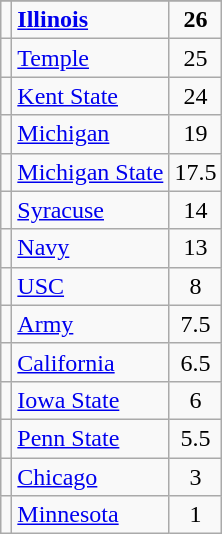<table class="wikitable sortable" style="text-align:center">
<tr>
</tr>
<tr>
<td></td>
<td align=left><strong><a href='#'>Illinois</a></strong></td>
<td><strong>26</strong></td>
</tr>
<tr>
<td></td>
<td align=left><a href='#'>Temple</a></td>
<td>25</td>
</tr>
<tr>
<td></td>
<td align=left><a href='#'>Kent State</a></td>
<td>24</td>
</tr>
<tr>
<td></td>
<td align=left><a href='#'>Michigan</a></td>
<td>19</td>
</tr>
<tr>
<td></td>
<td align=left><a href='#'>Michigan State</a></td>
<td>17.5</td>
</tr>
<tr>
<td></td>
<td align=left><a href='#'>Syracuse</a></td>
<td>14</td>
</tr>
<tr>
<td></td>
<td align=left><a href='#'>Navy</a></td>
<td>13</td>
</tr>
<tr>
<td></td>
<td align=left><a href='#'>USC</a></td>
<td>8</td>
</tr>
<tr>
<td></td>
<td align=left><a href='#'>Army</a></td>
<td>7.5</td>
</tr>
<tr>
<td></td>
<td align=left><a href='#'>California</a></td>
<td>6.5</td>
</tr>
<tr>
<td></td>
<td align=left><a href='#'>Iowa State</a></td>
<td>6</td>
</tr>
<tr>
<td></td>
<td align=left><a href='#'>Penn State</a></td>
<td>5.5</td>
</tr>
<tr>
<td></td>
<td align=left><a href='#'>Chicago</a></td>
<td>3</td>
</tr>
<tr>
<td></td>
<td align=left><a href='#'>Minnesota</a></td>
<td>1</td>
</tr>
</table>
